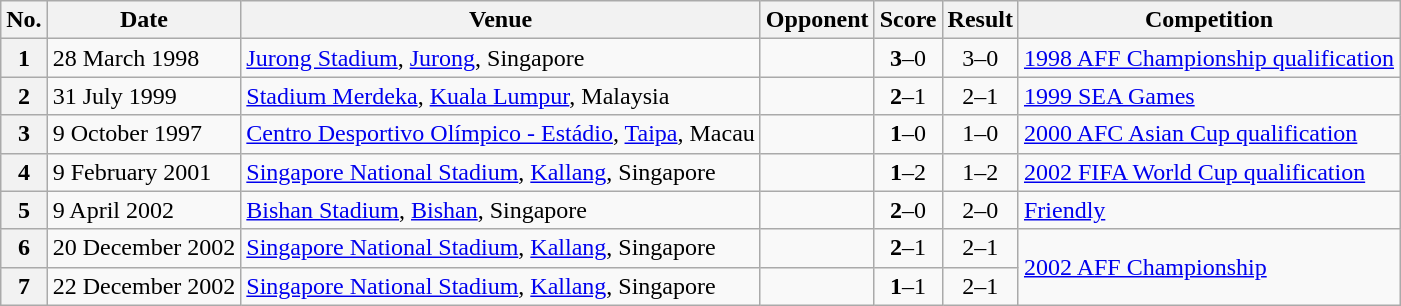<table class="wikitable sortable plainrowheaders">
<tr>
<th scope="col">No.</th>
<th scope="col" data-sort-type="date">Date</th>
<th scope="col">Venue</th>
<th scope="col">Opponent</th>
<th scope="col">Score</th>
<th scope="col">Result</th>
<th scope="col">Competition</th>
</tr>
<tr>
<th scope="row">1</th>
<td>28 March 1998</td>
<td><a href='#'>Jurong Stadium</a>, <a href='#'>Jurong</a>, Singapore</td>
<td></td>
<td align="center"><strong>3</strong>–0</td>
<td align="center">3–0</td>
<td><a href='#'>1998 AFF Championship qualification</a></td>
</tr>
<tr>
<th scope="row">2</th>
<td>31 July 1999</td>
<td><a href='#'>Stadium Merdeka</a>, <a href='#'>Kuala Lumpur</a>, Malaysia</td>
<td></td>
<td align="center"><strong>2</strong>–1</td>
<td align="center">2–1</td>
<td><a href='#'>1999 SEA Games</a></td>
</tr>
<tr>
<th scope="row">3</th>
<td>9 October 1997</td>
<td><a href='#'>Centro Desportivo Olímpico - Estádio</a>, <a href='#'>Taipa</a>, Macau</td>
<td></td>
<td align="center"><strong>1</strong>–0</td>
<td align="center">1–0</td>
<td><a href='#'>2000 AFC Asian Cup qualification</a></td>
</tr>
<tr>
<th scope="row">4</th>
<td>9 February 2001</td>
<td><a href='#'>Singapore National Stadium</a>, <a href='#'>Kallang</a>, Singapore</td>
<td></td>
<td align="center"><strong>1</strong>–2</td>
<td align="center">1–2</td>
<td><a href='#'>2002 FIFA World Cup qualification</a></td>
</tr>
<tr>
<th scope="row">5</th>
<td>9 April 2002</td>
<td><a href='#'>Bishan Stadium</a>, <a href='#'>Bishan</a>, Singapore</td>
<td></td>
<td align="center"><strong>2</strong>–0</td>
<td align="center">2–0</td>
<td><a href='#'>Friendly</a></td>
</tr>
<tr>
<th scope="row">6</th>
<td>20 December 2002</td>
<td><a href='#'>Singapore National Stadium</a>, <a href='#'>Kallang</a>, Singapore</td>
<td></td>
<td align="center"><strong>2</strong>–1</td>
<td align="center">2–1</td>
<td rowspan="2"><a href='#'>2002 AFF Championship</a></td>
</tr>
<tr>
<th scope="row">7</th>
<td>22 December 2002</td>
<td><a href='#'>Singapore National Stadium</a>, <a href='#'>Kallang</a>, Singapore</td>
<td></td>
<td align="center"><strong>1</strong>–1</td>
<td align="center">2–1</td>
</tr>
</table>
